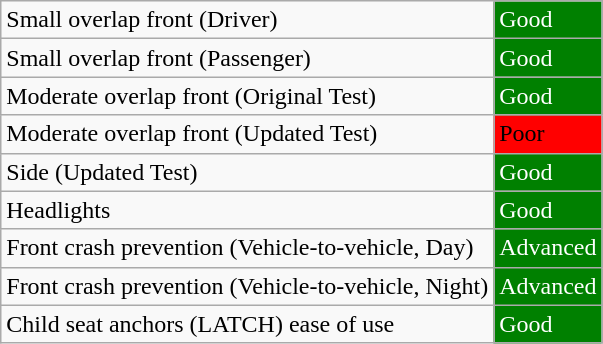<table class="wikitable">
<tr>
<td>Small overlap front (Driver)</td>
<td style="color:white;background:green">Good</td>
</tr>
<tr>
<td>Small overlap front (Passenger)</td>
<td style="color:white;background:green">Good</td>
</tr>
<tr>
<td>Moderate overlap front (Original Test)</td>
<td style="color:white;background:green">Good</td>
</tr>
<tr>
<td>Moderate overlap front (Updated Test)</td>
<td style="color:black;background:red">Poor</td>
</tr>
<tr>
<td>Side (Updated Test)</td>
<td style="color:white;background:green">Good</td>
</tr>
<tr>
<td>Headlights</td>
<td style="color:white;background:green">Good</td>
</tr>
<tr>
<td>Front crash prevention (Vehicle-to-vehicle, Day)</td>
<td style="color:white;background:green">Advanced</td>
</tr>
<tr>
<td>Front crash prevention (Vehicle-to-vehicle, Night)</td>
<td style="color:white;background:green">Advanced</td>
</tr>
<tr>
<td>Child seat anchors (LATCH) ease of use</td>
<td colspan="1" style="color:white;background:green">Good</td>
</tr>
</table>
